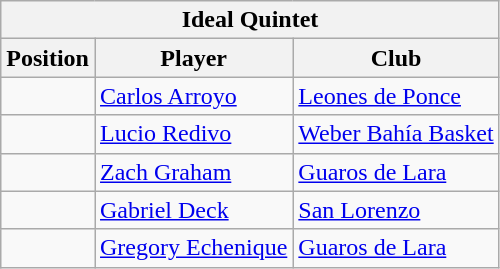<table class="wikitable">
<tr>
<th colspan=3>Ideal Quintet</th>
</tr>
<tr>
<th>Position</th>
<th>Player</th>
<th>Club</th>
</tr>
<tr>
<td></td>
<td> <a href='#'>Carlos Arroyo</a></td>
<td> <a href='#'>Leones de Ponce</a></td>
</tr>
<tr>
<td></td>
<td> <a href='#'>Lucio Redivo</a></td>
<td> <a href='#'>Weber Bahía Basket</a></td>
</tr>
<tr>
<td></td>
<td> <a href='#'>Zach Graham</a></td>
<td> <a href='#'>Guaros de Lara</a></td>
</tr>
<tr>
<td></td>
<td> <a href='#'>Gabriel Deck</a></td>
<td> <a href='#'>San Lorenzo</a></td>
</tr>
<tr>
<td></td>
<td> <a href='#'>Gregory Echenique</a></td>
<td> <a href='#'>Guaros de Lara</a></td>
</tr>
</table>
